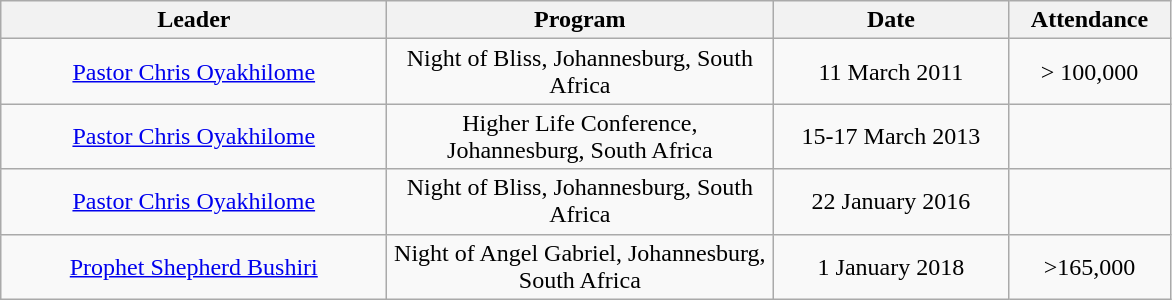<table class = "wikitable sortable">
<tr>
<th width="250">Leader</th>
<th width="250">Program</th>
<th width="150">Date</th>
<th width="100">Attendance</th>
</tr>
<tr>
<td align="center"><a href='#'>Pastor Chris Oyakhilome</a></td>
<td align="center">Night of Bliss, Johannesburg, South Africa</td>
<td align="center">11 March 2011</td>
<td align="center">> 100,000</td>
</tr>
<tr>
<td align="center"><a href='#'>Pastor Chris Oyakhilome</a></td>
<td align="center">Higher Life Conference, Johannesburg, South Africa</td>
<td align="center">15-17 March 2013</td>
<td align="center"></td>
</tr>
<tr>
<td align="center"><a href='#'>Pastor Chris Oyakhilome</a></td>
<td align="center">Night of Bliss, Johannesburg, South Africa</td>
<td align="center">22 January 2016</td>
<td align="center"></td>
</tr>
<tr>
<td align="center"><a href='#'>Prophet Shepherd Bushiri</a></td>
<td align="center">Night of Angel Gabriel, Johannesburg, South Africa</td>
<td align="center">1 January 2018</td>
<td align="center">>165,000</td>
</tr>
</table>
